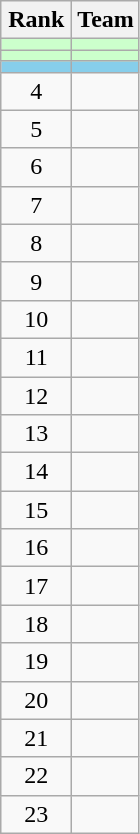<table class="wikitable" style="text-align:center">
<tr>
<th width=40>Rank</th>
<th>Team</th>
</tr>
<tr bgcolor=#ccffcc>
<td></td>
<td style="text-align:left"></td>
</tr>
<tr bgcolor=#ccffcc>
<td></td>
<td style="text-align:left"></td>
</tr>
<tr bgcolor=#87ceeb>
<td></td>
<td style="text-align:left"></td>
</tr>
<tr>
<td>4</td>
<td style="text-align:left"></td>
</tr>
<tr>
<td>5</td>
<td style="text-align:left"></td>
</tr>
<tr>
<td>6</td>
<td style="text-align:left"></td>
</tr>
<tr>
<td>7</td>
<td style="text-align:left"></td>
</tr>
<tr>
<td>8</td>
<td style="text-align:left"></td>
</tr>
<tr>
<td>9</td>
<td style="text-align:left"></td>
</tr>
<tr>
<td>10</td>
<td style="text-align:left"></td>
</tr>
<tr>
<td>11</td>
<td style="text-align:left"></td>
</tr>
<tr>
<td>12</td>
<td style="text-align:left"></td>
</tr>
<tr>
<td>13</td>
<td style="text-align:left"></td>
</tr>
<tr>
<td>14</td>
<td style="text-align:left"></td>
</tr>
<tr>
<td>15</td>
<td style="text-align:left"></td>
</tr>
<tr>
<td>16</td>
<td style="text-align:left"></td>
</tr>
<tr>
<td>17</td>
<td style="text-align:left"></td>
</tr>
<tr>
<td>18</td>
<td style="text-align:left"></td>
</tr>
<tr>
<td>19</td>
<td style="text-align:left"></td>
</tr>
<tr>
<td>20</td>
<td style="text-align:left"></td>
</tr>
<tr>
<td>21</td>
<td style="text-align:left"></td>
</tr>
<tr>
<td>22</td>
<td style="text-align:left"></td>
</tr>
<tr>
<td>23</td>
<td style="text-align:left"></td>
</tr>
</table>
